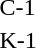<table>
<tr>
<td>C-1<br></td>
<td></td>
<td></td>
<td></td>
</tr>
<tr>
<td>K-1<br></td>
<td></td>
<td></td>
<td></td>
</tr>
</table>
